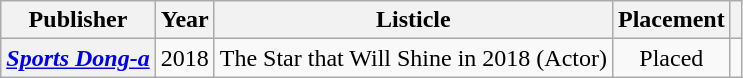<table class="wikitable plainrowheaders sortable" style="text-align:center">
<tr>
<th scope="col">Publisher</th>
<th scope="col">Year</th>
<th scope="col">Listicle</th>
<th scope="col">Placement</th>
<th scope="col" class="unsortable"></th>
</tr>
<tr>
<th scope="row"><em><a href='#'>Sports Dong-a</a></em></th>
<td>2018</td>
<td style="text-align:left">The Star that Will Shine in 2018 (Actor)</td>
<td style="text-align:center">Placed</td>
<td style="text-align:center"></td>
</tr>
</table>
